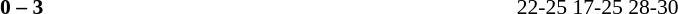<table width=100% cellspacing=1>
<tr>
<th width=20%></th>
<th width=12%></th>
<th width=20%></th>
<th width=33%></th>
<td></td>
</tr>
<tr style=font-size:90%>
<td align=right></td>
<td align=center><strong>0 – 3</strong></td>
<td><strong></strong></td>
<td>22-25 17-25 28-30</td>
</tr>
</table>
